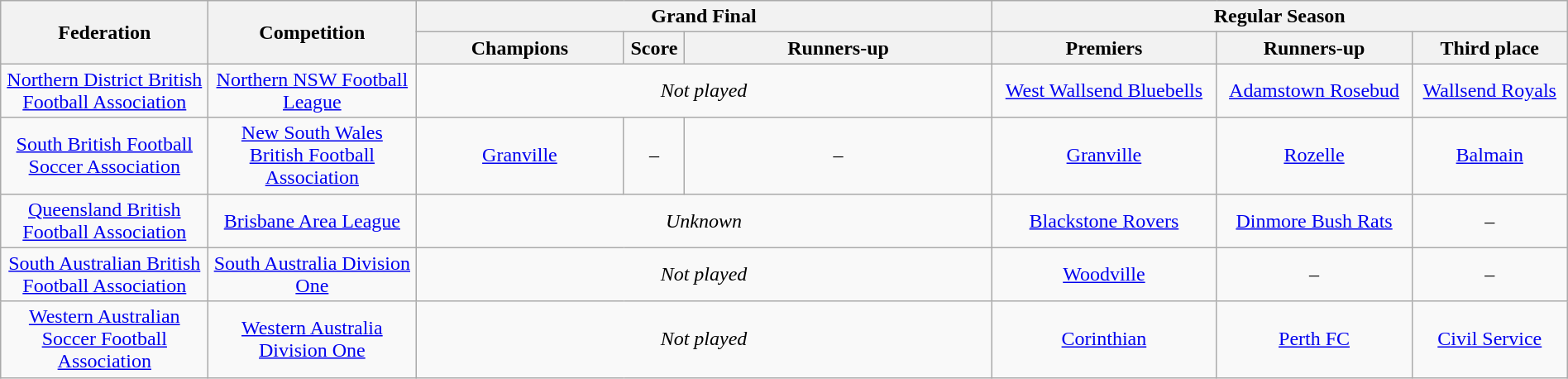<table class="wikitable" width="100%">
<tr>
<th rowspan="2" style="width:10em">Federation</th>
<th rowspan="2" style="width:10em">Competition</th>
<th colspan="3" scope="col">Grand Final</th>
<th colspan="3">Regular Season</th>
</tr>
<tr>
<th style="width:10em">Champions</th>
<th>Score</th>
<th style="width:15em">Runners-up</th>
<th>Premiers</th>
<th>Runners-up</th>
<th>Third place</th>
</tr>
<tr>
<td align="center"><a href='#'>Northern District British Football Association</a></td>
<td align="center"><a href='#'>Northern NSW Football League</a></td>
<td colspan="3" align="center"><em>Not played</em></td>
<td align="center"><a href='#'>West Wallsend Bluebells</a></td>
<td align="center"><a href='#'>Adamstown Rosebud</a></td>
<td align="center"><a href='#'>Wallsend Royals</a></td>
</tr>
<tr>
<td align="center"><a href='#'>South British Football Soccer Association</a></td>
<td align="center"><a href='#'>New South Wales British Football Association</a></td>
<td align="center"><a href='#'>Granville</a></td>
<td align="center">–</td>
<td align="center">–</td>
<td align="center"><a href='#'>Granville</a></td>
<td align="center"><a href='#'>Rozelle</a></td>
<td align="center"><a href='#'>Balmain</a></td>
</tr>
<tr>
<td align="center"><a href='#'>Queensland British Football Association</a></td>
<td align="center"><a href='#'>Brisbane Area League</a></td>
<td colspan="3" align="center"><em>Unknown</em></td>
<td align="center"><a href='#'>Blackstone Rovers</a></td>
<td align="center"><a href='#'>Dinmore Bush Rats</a></td>
<td align="center">–</td>
</tr>
<tr>
<td align="center"><a href='#'>South Australian British Football Association</a></td>
<td align="center"><a href='#'>South Australia Division One</a></td>
<td colspan="3" align="center"><em>Not played</em></td>
<td align="center"><a href='#'>Woodville</a></td>
<td align="center">–</td>
<td align="center">–</td>
</tr>
<tr>
<td align="center"><a href='#'>Western Australian Soccer Football Association</a></td>
<td align="center"><a href='#'>Western Australia Division One</a></td>
<td colspan="3" align="center"><em>Not played</em></td>
<td align="center"><a href='#'>Corinthian</a></td>
<td align="center"><a href='#'>Perth FC</a></td>
<td align="center"><a href='#'>Civil Service</a></td>
</tr>
</table>
